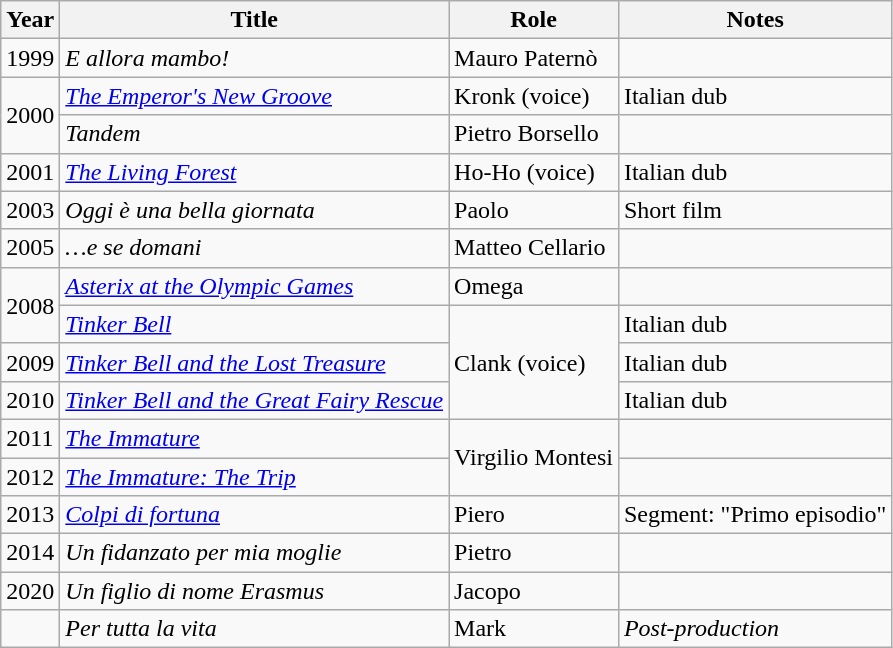<table class="wikitable">
<tr>
<th>Year</th>
<th>Title</th>
<th>Role</th>
<th>Notes</th>
</tr>
<tr>
<td>1999</td>
<td><em>E allora mambo!</em></td>
<td>Mauro Paternò</td>
<td></td>
</tr>
<tr>
<td rowspan="2">2000</td>
<td><em><a href='#'>The Emperor's New Groove</a></em></td>
<td>Kronk (voice)</td>
<td>Italian dub</td>
</tr>
<tr>
<td><em>Tandem</em></td>
<td>Pietro Borsello</td>
<td></td>
</tr>
<tr>
<td>2001</td>
<td><em><a href='#'>The Living Forest</a></em></td>
<td>Ho-Ho (voice)</td>
<td>Italian dub</td>
</tr>
<tr>
<td>2003</td>
<td><em>Oggi è una bella giornata</em></td>
<td>Paolo</td>
<td>Short film</td>
</tr>
<tr>
<td>2005</td>
<td><em>…e se domani</em></td>
<td>Matteo Cellario</td>
<td></td>
</tr>
<tr>
<td rowspan="2">2008</td>
<td><em><a href='#'>Asterix at the Olympic Games</a></em></td>
<td>Omega</td>
<td></td>
</tr>
<tr>
<td><em><a href='#'>Tinker Bell</a></em></td>
<td rowspan="3">Clank (voice)</td>
<td>Italian dub</td>
</tr>
<tr>
<td>2009</td>
<td><em><a href='#'>Tinker Bell and the Lost Treasure</a></em></td>
<td>Italian dub</td>
</tr>
<tr>
<td>2010</td>
<td><em><a href='#'>Tinker Bell and the Great Fairy Rescue</a></em></td>
<td>Italian dub</td>
</tr>
<tr>
<td>2011</td>
<td><em><a href='#'>The Immature</a></em></td>
<td rowspan="2">Virgilio Montesi</td>
<td></td>
</tr>
<tr>
<td>2012</td>
<td><em><a href='#'>The Immature: The Trip</a></em></td>
<td></td>
</tr>
<tr>
<td>2013</td>
<td><em><a href='#'>Colpi di fortuna</a></em></td>
<td>Piero</td>
<td>Segment: "Primo episodio"</td>
</tr>
<tr>
<td>2014</td>
<td><em>Un fidanzato per mia moglie</em></td>
<td>Pietro</td>
<td></td>
</tr>
<tr>
<td>2020</td>
<td><em>Un figlio di nome Erasmus</em></td>
<td>Jacopo</td>
<td></td>
</tr>
<tr>
<td></td>
<td><em>Per tutta la vita</em></td>
<td>Mark</td>
<td><em>Post-production</em></td>
</tr>
</table>
